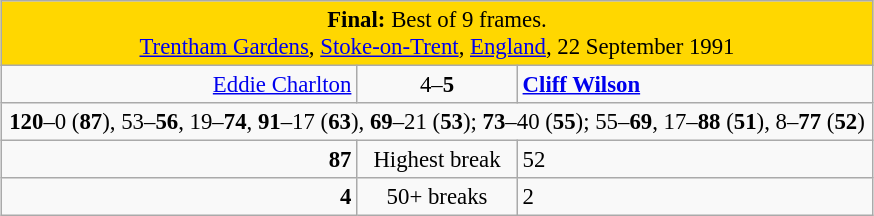<table class="wikitable" style="font-size: 95%; margin: 1em auto 1em auto;">
<tr>
<td colspan="3" align="center" bgcolor="#ffd700"><strong>Final:</strong> Best of 9 frames.<br><a href='#'>Trentham Gardens</a>, <a href='#'>Stoke-on-Trent</a>, <a href='#'>England</a>, 22 September 1991</td>
</tr>
<tr>
<td width="230" align="right"><a href='#'>Eddie Charlton</a><br></td>
<td width="100" align="center">4–<strong>5</strong></td>
<td width="230"><strong><a href='#'>Cliff Wilson</a></strong><br></td>
</tr>
<tr>
<td colspan="3" align="center" style="font-size: 100%"><strong>120</strong>–0 (<strong>87</strong>), 53–<strong>56</strong>, 19–<strong>74</strong>, <strong>91</strong>–17 (<strong>63</strong>), <strong>69</strong>–21 (<strong>53</strong>); <strong>73</strong>–40 (<strong>55</strong>); 55–<strong>69</strong>, 17–<strong>88</strong> (<strong>51</strong>), 8–<strong>77</strong> (<strong>52</strong>)</td>
</tr>
<tr>
<td align="right"><strong>87</strong></td>
<td align="center">Highest break</td>
<td>52</td>
</tr>
<tr>
<td align="right"><strong>4</strong></td>
<td align="center">50+ breaks</td>
<td>2</td>
</tr>
</table>
